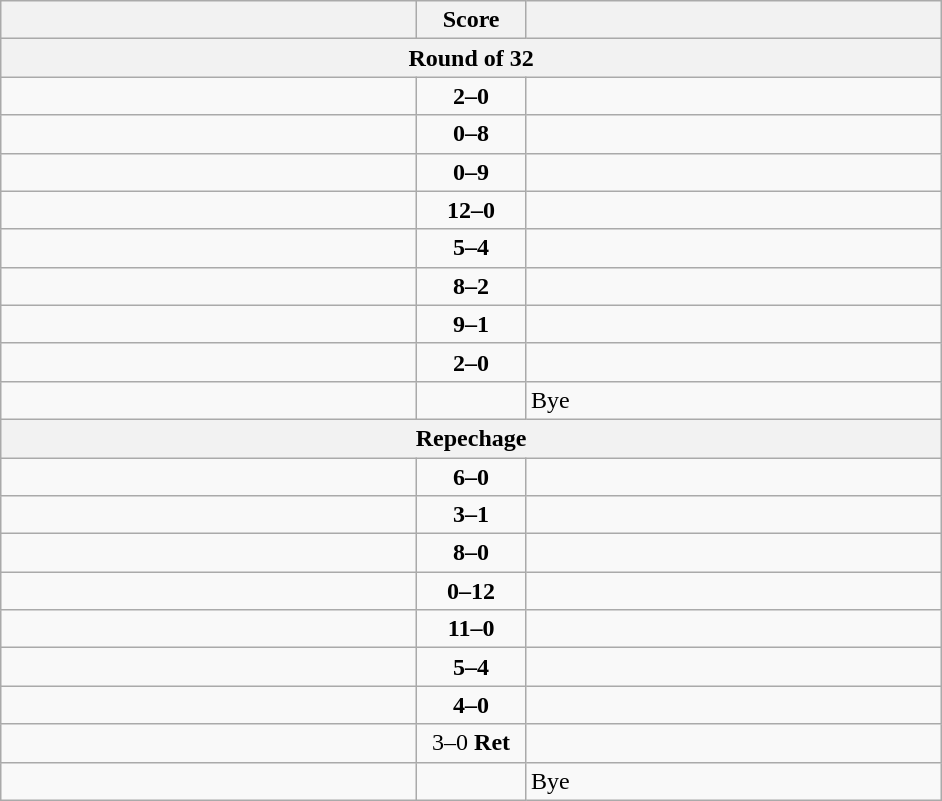<table class="wikitable" style="text-align: left;">
<tr>
<th align="right" width="270"></th>
<th width="65">Score</th>
<th align="left" width="270"></th>
</tr>
<tr>
<th colspan="3">Round of 32</th>
</tr>
<tr>
<td><strong></strong></td>
<td align=center><strong>2–0</strong></td>
<td></td>
</tr>
<tr>
<td></td>
<td align=center><strong>0–8</strong></td>
<td><strong></strong></td>
</tr>
<tr>
<td></td>
<td align=center><strong>0–9</strong></td>
<td><strong></strong></td>
</tr>
<tr>
<td><strong></strong></td>
<td align=center><strong>12–0</strong></td>
<td></td>
</tr>
<tr>
<td><strong></strong></td>
<td align=center><strong>5–4</strong></td>
<td></td>
</tr>
<tr>
<td><strong></strong></td>
<td align=center><strong>8–2</strong></td>
<td></td>
</tr>
<tr>
<td><strong></strong></td>
<td align=center><strong>9–1</strong></td>
<td></td>
</tr>
<tr>
<td><strong></strong></td>
<td align=center><strong>2–0</strong></td>
<td></td>
</tr>
<tr>
<td><strong></strong></td>
<td align=center></td>
<td>Bye</td>
</tr>
<tr>
<th colspan="3">Repechage</th>
</tr>
<tr>
<td><strong></strong></td>
<td align=center><strong>6–0</strong></td>
<td></td>
</tr>
<tr>
<td><strong></strong></td>
<td align=center><strong>3–1</strong></td>
<td></td>
</tr>
<tr>
<td><strong></strong></td>
<td align=center><strong>8–0</strong></td>
<td></td>
</tr>
<tr>
<td></td>
<td align=center><strong>0–12</strong></td>
<td><strong></strong></td>
</tr>
<tr>
<td><strong></strong></td>
<td align=center><strong>11–0</strong></td>
<td></td>
</tr>
<tr>
<td><strong></strong></td>
<td align=center><strong>5–4</strong></td>
<td></td>
</tr>
<tr>
<td><strong></strong></td>
<td align=center><strong>4–0</strong></td>
<td></td>
</tr>
<tr>
<td><strong></strong></td>
<td align=center>3–0 <strong>Ret</strong></td>
<td></td>
</tr>
<tr>
<td><strong></strong></td>
<td align=center></td>
<td>Bye</td>
</tr>
</table>
